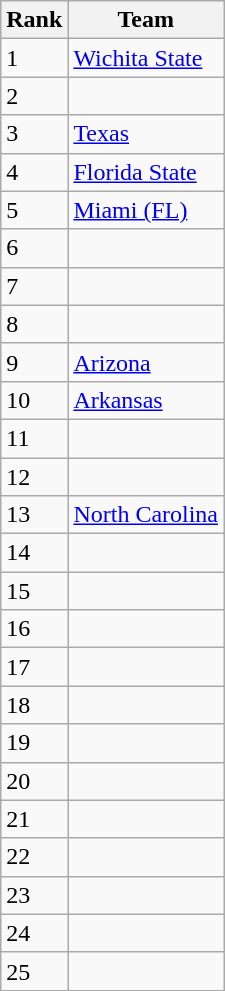<table class=wikitable>
<tr>
<th>Rank</th>
<th>Team</th>
</tr>
<tr>
<td>1</td>
<td><a href='#'>Wichita State</a></td>
</tr>
<tr>
<td>2</td>
<td></td>
</tr>
<tr>
<td>3</td>
<td><a href='#'>Texas</a></td>
</tr>
<tr>
<td>4</td>
<td><a href='#'>Florida State</a></td>
</tr>
<tr>
<td>5</td>
<td><a href='#'>Miami (FL)</a></td>
</tr>
<tr>
<td>6</td>
<td></td>
</tr>
<tr>
<td>7</td>
<td></td>
</tr>
<tr>
<td>8</td>
<td></td>
</tr>
<tr>
<td>9</td>
<td><a href='#'>Arizona</a></td>
</tr>
<tr>
<td>10</td>
<td><a href='#'>Arkansas</a></td>
</tr>
<tr>
<td>11</td>
<td></td>
</tr>
<tr>
<td>12</td>
<td></td>
</tr>
<tr>
<td>13</td>
<td><a href='#'>North Carolina</a></td>
</tr>
<tr>
<td>14</td>
<td></td>
</tr>
<tr>
<td>15</td>
<td></td>
</tr>
<tr>
<td>16</td>
<td></td>
</tr>
<tr>
<td>17</td>
<td></td>
</tr>
<tr>
<td>18</td>
<td></td>
</tr>
<tr>
<td>19</td>
<td></td>
</tr>
<tr>
<td>20</td>
<td></td>
</tr>
<tr>
<td>21</td>
<td></td>
</tr>
<tr>
<td>22</td>
<td></td>
</tr>
<tr>
<td>23</td>
<td></td>
</tr>
<tr>
<td>24</td>
<td></td>
</tr>
<tr>
<td>25</td>
<td></td>
</tr>
</table>
